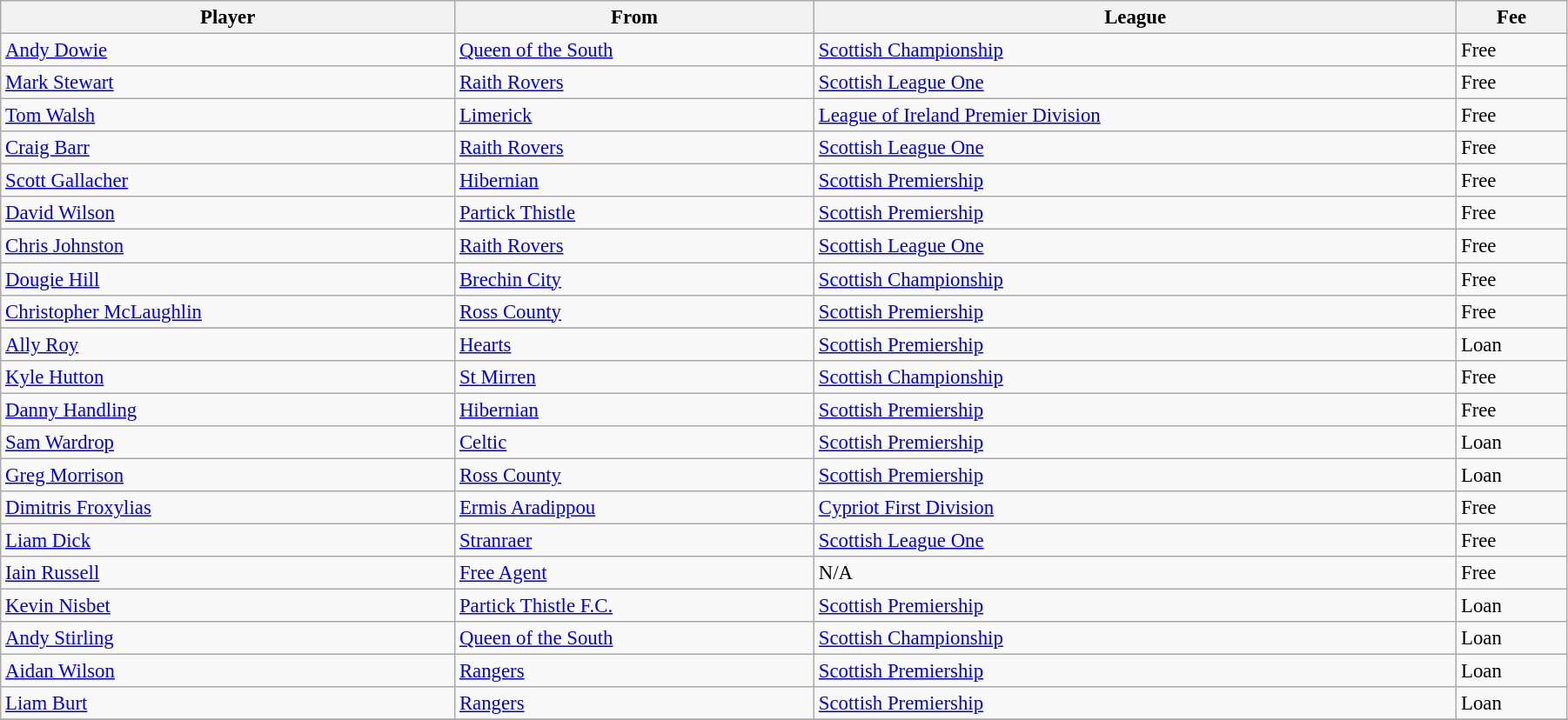<table class="wikitable" style="text-align:center; font-size:95%;width:95%; text-align:left">
<tr>
<th>Player</th>
<th>From</th>
<th>League</th>
<th>Fee</th>
</tr>
<tr>
<td> <a href='#'>Andy Dowie</a></td>
<td> <a href='#'>Queen of the South</a></td>
<td><a href='#'>Scottish Championship</a></td>
<td>Free</td>
</tr>
<tr>
<td> <a href='#'>Mark Stewart</a></td>
<td> <a href='#'>Raith Rovers</a></td>
<td><a href='#'>Scottish League One</a></td>
<td>Free</td>
</tr>
<tr>
<td> <a href='#'>Tom Walsh</a></td>
<td> <a href='#'>Limerick</a></td>
<td><a href='#'>League of Ireland Premier Division</a></td>
<td>Free</td>
</tr>
<tr>
<td> <a href='#'>Craig Barr</a></td>
<td> <a href='#'>Raith Rovers</a></td>
<td><a href='#'>Scottish League One</a></td>
<td>Free</td>
</tr>
<tr>
<td> <a href='#'>Scott Gallacher</a></td>
<td> <a href='#'>Hibernian</a></td>
<td><a href='#'>Scottish Premiership</a></td>
<td>Free</td>
</tr>
<tr>
<td> <a href='#'>David Wilson</a></td>
<td> <a href='#'>Partick Thistle</a></td>
<td><a href='#'>Scottish Premiership</a></td>
<td>Free</td>
</tr>
<tr>
<td> <a href='#'>Chris Johnston</a></td>
<td> <a href='#'>Raith Rovers</a></td>
<td><a href='#'>Scottish League One</a></td>
<td>Free</td>
</tr>
<tr>
<td> <a href='#'>Dougie Hill</a></td>
<td> <a href='#'>Brechin City</a></td>
<td><a href='#'>Scottish Championship</a></td>
<td>Free</td>
</tr>
<tr>
<td> <a href='#'>Christopher McLaughlin</a></td>
<td> <a href='#'>Ross County</a></td>
<td><a href='#'>Scottish Premiership</a></td>
<td>Free</td>
</tr>
<tr>
</tr>
<tr>
<td> <a href='#'>Ally Roy</a></td>
<td> <a href='#'>Hearts</a></td>
<td><a href='#'>Scottish Premiership</a></td>
<td>Loan</td>
</tr>
<tr>
<td> <a href='#'>Kyle Hutton</a></td>
<td> <a href='#'>St Mirren</a></td>
<td><a href='#'>Scottish Championship</a></td>
<td>Free</td>
</tr>
<tr>
<td> <a href='#'>Danny Handling</a></td>
<td> <a href='#'>Hibernian</a></td>
<td><a href='#'>Scottish Premiership</a></td>
<td>Free</td>
</tr>
<tr>
<td> <a href='#'>Sam Wardrop</a></td>
<td> <a href='#'>Celtic</a></td>
<td><a href='#'>Scottish Premiership</a></td>
<td>Loan</td>
</tr>
<tr>
<td> <a href='#'>Greg Morrison</a></td>
<td> <a href='#'>Ross County</a></td>
<td><a href='#'>Scottish Premiership</a></td>
<td>Loan</td>
</tr>
<tr>
<td> <a href='#'>Dimitris Froxylias</a></td>
<td> <a href='#'>Ermis Aradippou</a></td>
<td><a href='#'>Cypriot First Division</a></td>
<td>Free</td>
</tr>
<tr>
<td> <a href='#'>Liam Dick</a></td>
<td> <a href='#'>Stranraer</a></td>
<td><a href='#'>Scottish League One</a></td>
<td>Free</td>
</tr>
<tr>
<td> <a href='#'>Iain Russell</a></td>
<td> <a href='#'>Free Agent</a></td>
<td>N/A</td>
<td>Free</td>
</tr>
<tr>
<td> <a href='#'>Kevin Nisbet</a></td>
<td> <a href='#'>Partick Thistle F.C.</a></td>
<td><a href='#'>Scottish Premiership</a></td>
<td>Loan</td>
</tr>
<tr>
<td> <a href='#'>Andy Stirling</a></td>
<td> <a href='#'>Queen of the South</a></td>
<td><a href='#'>Scottish Championship</a></td>
<td>Loan</td>
</tr>
<tr>
<td> <a href='#'>Aidan Wilson</a></td>
<td> <a href='#'>Rangers</a></td>
<td><a href='#'>Scottish Premiership</a></td>
<td>Loan</td>
</tr>
<tr>
<td> <a href='#'>Liam Burt</a></td>
<td> <a href='#'>Rangers</a></td>
<td><a href='#'>Scottish Premiership</a></td>
<td>Loan</td>
</tr>
<tr>
</tr>
</table>
